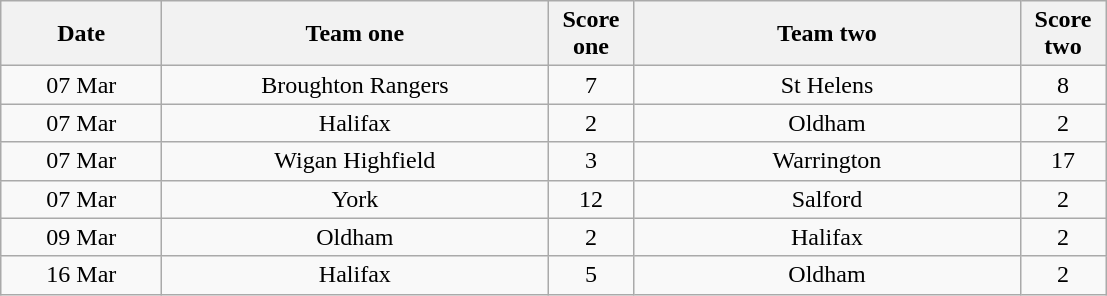<table class="wikitable" style="text-align: center">
<tr>
<th width=100>Date</th>
<th width=250>Team one</th>
<th width=50>Score one</th>
<th width=250>Team two</th>
<th width=50>Score two</th>
</tr>
<tr>
<td>07 Mar</td>
<td>Broughton Rangers</td>
<td>7</td>
<td>St Helens</td>
<td>8</td>
</tr>
<tr>
<td>07 Mar</td>
<td>Halifax</td>
<td>2</td>
<td>Oldham</td>
<td>2</td>
</tr>
<tr>
<td>07 Mar</td>
<td>Wigan Highfield</td>
<td>3</td>
<td>Warrington</td>
<td>17</td>
</tr>
<tr>
<td>07 Mar</td>
<td>York</td>
<td>12</td>
<td>Salford</td>
<td>2</td>
</tr>
<tr>
<td>09 Mar</td>
<td>Oldham</td>
<td>2</td>
<td>Halifax</td>
<td>2</td>
</tr>
<tr>
<td>16 Mar</td>
<td>Halifax</td>
<td>5</td>
<td>Oldham</td>
<td>2</td>
</tr>
</table>
